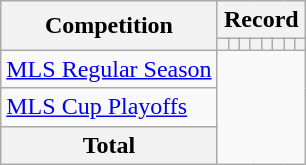<table class="wikitable" style="text-align: center">
<tr>
<th rowspan=2>Competition</th>
<th colspan=8>Record</th>
</tr>
<tr>
<th></th>
<th></th>
<th></th>
<th></th>
<th></th>
<th></th>
<th></th>
<th></th>
</tr>
<tr>
<td align="left"><a href='#'>MLS Regular Season</a><br></td>
</tr>
<tr>
<td align="left"><a href='#'>MLS Cup Playoffs</a><br></td>
</tr>
<tr>
<th>Total<br></th>
</tr>
</table>
